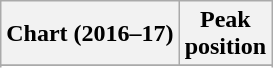<table class="wikitable sortable plainrowheaders" style="text-align:center">
<tr>
<th>Chart (2016–17)</th>
<th>Peak<br>position</th>
</tr>
<tr>
</tr>
<tr>
</tr>
<tr>
</tr>
</table>
